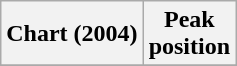<table class="wikitable sortable plainrowheaders" style="text-align:center;">
<tr>
<th scope="col">Chart (2004)</th>
<th scope="col">Peak<br>position</th>
</tr>
<tr>
</tr>
</table>
